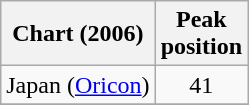<table class="wikitable">
<tr>
<th align="left">Chart (2006)</th>
<th align="left">Peak<br>position</th>
</tr>
<tr>
<td align="left">Japan (<a href='#'>Oricon</a>)</td>
<td align="center">41</td>
</tr>
<tr>
</tr>
</table>
